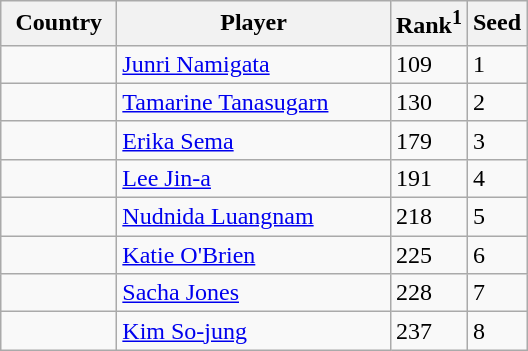<table class="sortable wikitable">
<tr>
<th width="70">Country</th>
<th width="175">Player</th>
<th>Rank<sup>1</sup></th>
<th>Seed</th>
</tr>
<tr>
<td></td>
<td><a href='#'>Junri Namigata</a></td>
<td>109</td>
<td>1</td>
</tr>
<tr>
<td></td>
<td><a href='#'>Tamarine Tanasugarn</a></td>
<td>130</td>
<td>2</td>
</tr>
<tr>
<td></td>
<td><a href='#'>Erika Sema</a></td>
<td>179</td>
<td>3</td>
</tr>
<tr>
<td></td>
<td><a href='#'>Lee Jin-a</a></td>
<td>191</td>
<td>4</td>
</tr>
<tr>
<td></td>
<td><a href='#'>Nudnida Luangnam</a></td>
<td>218</td>
<td>5</td>
</tr>
<tr>
<td></td>
<td><a href='#'>Katie O'Brien</a></td>
<td>225</td>
<td>6</td>
</tr>
<tr>
<td></td>
<td><a href='#'>Sacha Jones</a></td>
<td>228</td>
<td>7</td>
</tr>
<tr>
<td></td>
<td><a href='#'>Kim So-jung</a></td>
<td>237</td>
<td>8</td>
</tr>
</table>
